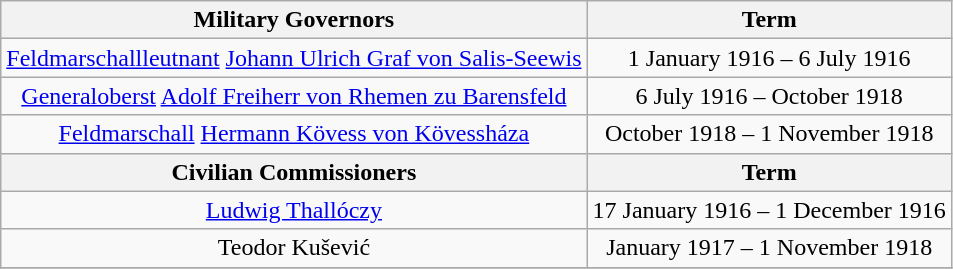<table class="wikitable" style="text-align:center;">
<tr>
<th>Military Governors</th>
<th>Term</th>
</tr>
<tr>
<td><a href='#'>Feldmarschallleutnant</a> <a href='#'>Johann Ulrich Graf von Salis-Seewis</a></td>
<td>1 January 1916 – 6 July 1916</td>
</tr>
<tr>
<td><a href='#'>Generaloberst</a> <a href='#'>Adolf Freiherr von Rhemen zu Barensfeld</a></td>
<td>6 July 1916 – October 1918</td>
</tr>
<tr>
<td><a href='#'>Feldmarschall</a> <a href='#'>Hermann Kövess von Kövessháza</a></td>
<td>October 1918 – 1 November 1918</td>
</tr>
<tr>
<th>Civilian Commissioners</th>
<th>Term</th>
</tr>
<tr>
<td><a href='#'>Ludwig Thallóczy</a></td>
<td>17 January 1916 – 1 December 1916</td>
</tr>
<tr>
<td>Teodor Kušević</td>
<td>January 1917 – 1 November 1918</td>
</tr>
<tr>
</tr>
</table>
